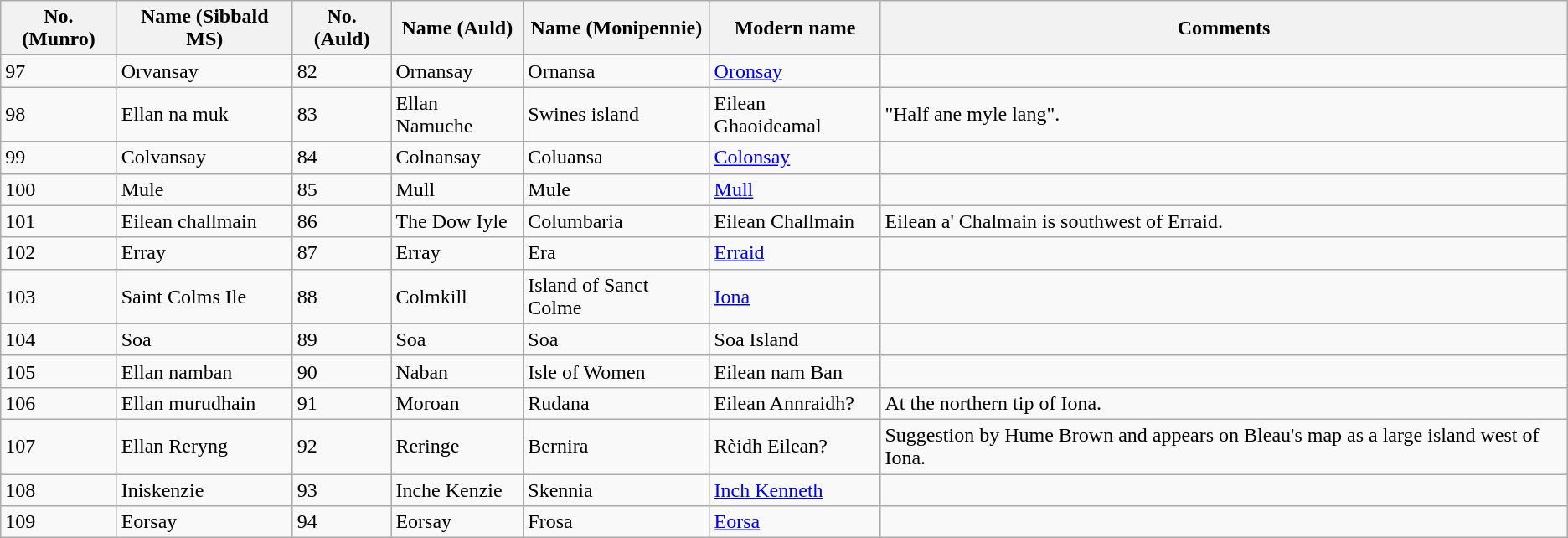<table class="wikitable sortable">
<tr>
<th>No. (Munro)</th>
<th>Name (Sibbald MS)</th>
<th>No. (Auld)</th>
<th>Name (Auld)</th>
<th>Name (Monipennie)</th>
<th>Modern name</th>
<th>Comments</th>
</tr>
<tr>
<td>97</td>
<td>Orvansay</td>
<td>82</td>
<td>Ornansay</td>
<td>Ornansa</td>
<td><a href='#'>Oronsay</a></td>
<td></td>
</tr>
<tr>
<td>98</td>
<td>Ellan na muk</td>
<td>83</td>
<td>Ellan Namuche</td>
<td>Swines island</td>
<td>Eilean Ghaoideamal</td>
<td>"Half ane myle lang".</td>
</tr>
<tr>
<td>99</td>
<td>Colvansay</td>
<td>84</td>
<td>Colnansay</td>
<td>Coluansa</td>
<td><a href='#'>Colonsay</a></td>
<td></td>
</tr>
<tr>
<td>100</td>
<td>Mule</td>
<td>85</td>
<td>Mull</td>
<td>Mule</td>
<td><a href='#'>Mull</a></td>
<td></td>
</tr>
<tr>
<td>101</td>
<td>Eilean challmain</td>
<td>86</td>
<td>The Dow Iyle</td>
<td>Columbaria</td>
<td>Eilean Challmain</td>
<td>Eilean a' Chalmain is southwest of Erraid.</td>
</tr>
<tr>
<td>102</td>
<td>Erray</td>
<td>87</td>
<td>Erray</td>
<td>Era</td>
<td><a href='#'>Erraid</a></td>
<td></td>
</tr>
<tr>
<td>103</td>
<td>Saint Colms Ile</td>
<td>88</td>
<td>Colmkill</td>
<td>Island of Sanct Colme</td>
<td><a href='#'>Iona</a></td>
<td></td>
</tr>
<tr>
<td>104</td>
<td>Soa</td>
<td>89</td>
<td>Soa</td>
<td>Soa</td>
<td>Soa Island</td>
<td></td>
</tr>
<tr>
<td>105</td>
<td>Ellan namban</td>
<td>90</td>
<td>Naban</td>
<td>Isle of Women</td>
<td>Eilean nam Ban</td>
<td></td>
</tr>
<tr>
<td>106</td>
<td>Ellan murudhain</td>
<td>91</td>
<td>Moroan</td>
<td>Rudana</td>
<td>Eilean Annraidh?</td>
<td>At the northern tip of Iona.</td>
</tr>
<tr>
<td>107</td>
<td>Ellan Reryng</td>
<td>92</td>
<td>Reringe</td>
<td>Bernira</td>
<td>Rèidh Eilean?</td>
<td>Suggestion by Hume Brown and appears on Bleau's map as a large island west of Iona.</td>
</tr>
<tr>
<td>108</td>
<td>Iniskenzie</td>
<td>93</td>
<td>Inche Kenzie</td>
<td>Skennia</td>
<td><a href='#'>Inch Kenneth</a></td>
<td></td>
</tr>
<tr>
<td>109</td>
<td>Eorsay</td>
<td>94</td>
<td>Eorsay</td>
<td>Frosa</td>
<td><a href='#'>Eorsa</a></td>
<td></td>
</tr>
</table>
